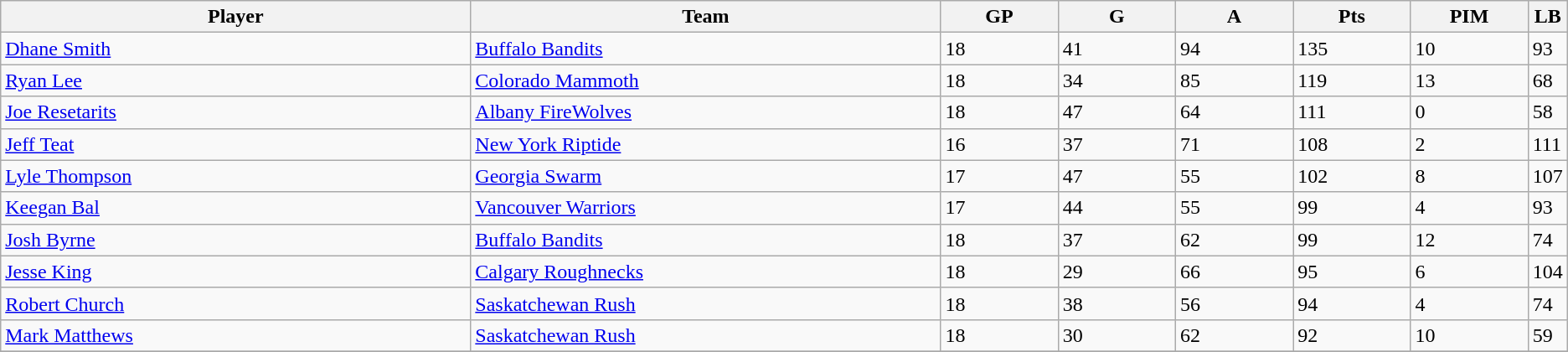<table class="wikitable">
<tr>
<th bgcolor="#DDDDFF" width="30%">Player</th>
<th bgcolor="#DDDDFF" width="30%">Team</th>
<th bgcolor="#DDDDFF" width="7.5%">GP</th>
<th bgcolor="#DDDDFF" width="7.5%">G</th>
<th bgcolor="#DDDDFF" width="7.5%">A</th>
<th bgcolor="#DDDDFF" width="7.5%">Pts</th>
<th bgcolor="#DDDDFF" width="7.5%">PIM</th>
<th bgcolor="#DDDDFF" width="7.5%">LB</th>
</tr>
<tr>
<td><a href='#'>Dhane Smith</a></td>
<td><a href='#'>Buffalo Bandits</a></td>
<td>18</td>
<td>41</td>
<td>94</td>
<td>135</td>
<td>10</td>
<td>93</td>
</tr>
<tr>
<td><a href='#'>Ryan Lee</a></td>
<td><a href='#'>Colorado Mammoth</a></td>
<td>18</td>
<td>34</td>
<td>85</td>
<td>119</td>
<td>13</td>
<td>68</td>
</tr>
<tr>
<td><a href='#'>Joe Resetarits</a></td>
<td><a href='#'>Albany FireWolves</a></td>
<td>18</td>
<td>47</td>
<td>64</td>
<td>111</td>
<td>0</td>
<td>58</td>
</tr>
<tr>
<td><a href='#'>Jeff Teat</a></td>
<td><a href='#'>New York Riptide</a></td>
<td>16</td>
<td>37</td>
<td>71</td>
<td>108</td>
<td>2</td>
<td>111</td>
</tr>
<tr>
<td><a href='#'>Lyle Thompson</a></td>
<td><a href='#'>Georgia Swarm</a></td>
<td>17</td>
<td>47</td>
<td>55</td>
<td>102</td>
<td>8</td>
<td>107</td>
</tr>
<tr>
<td><a href='#'>Keegan Bal</a></td>
<td><a href='#'>Vancouver Warriors</a></td>
<td>17</td>
<td>44</td>
<td>55</td>
<td>99</td>
<td>4</td>
<td>93</td>
</tr>
<tr>
<td><a href='#'>Josh Byrne</a></td>
<td><a href='#'>Buffalo Bandits</a></td>
<td>18</td>
<td>37</td>
<td>62</td>
<td>99</td>
<td>12</td>
<td>74</td>
</tr>
<tr>
<td><a href='#'>Jesse King</a></td>
<td><a href='#'>Calgary Roughnecks</a></td>
<td>18</td>
<td>29</td>
<td>66</td>
<td>95</td>
<td>6</td>
<td>104</td>
</tr>
<tr>
<td><a href='#'>Robert Church</a></td>
<td><a href='#'>Saskatchewan Rush</a></td>
<td>18</td>
<td>38</td>
<td>56</td>
<td>94</td>
<td>4</td>
<td>74</td>
</tr>
<tr>
<td><a href='#'>Mark Matthews</a></td>
<td><a href='#'>Saskatchewan Rush</a></td>
<td>18</td>
<td>30</td>
<td>62</td>
<td>92</td>
<td>10</td>
<td>59</td>
</tr>
<tr>
</tr>
</table>
